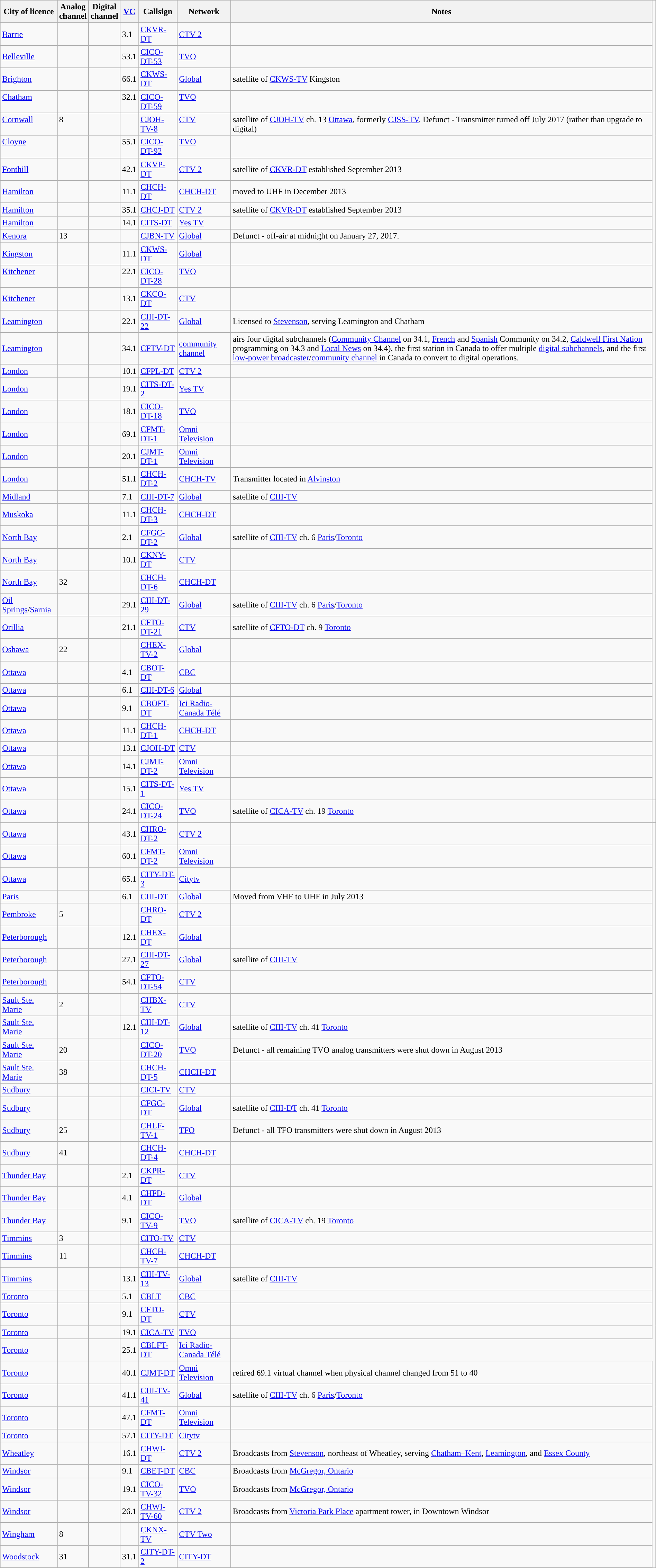<table class="sortable wikitable" width="100%">
<tr>
<th>City of licence</th>
<th>Analog<br>channel</th>
<th>Digital<br>channel</th>
<th><a href='#'>VC</a></th>
<th>Callsign</th>
<th>Network</th>
<th>Notes</th>
</tr>
<tr>
<td><a href='#'>Barrie</a></td>
<td></td>
<td></td>
<td>3.1</td>
<td><a href='#'>CKVR-DT</a></td>
<td><a href='#'>CTV 2</a></td>
<td></td>
</tr>
<tr>
<td><a href='#'>Belleville</a></td>
<td></td>
<td></td>
<td>53.1</td>
<td><a href='#'>CICO-DT-53</a></td>
<td><a href='#'>TVO</a></td>
<td></td>
</tr>
<tr>
<td><a href='#'>Brighton</a></td>
<td></td>
<td></td>
<td>66.1</td>
<td><a href='#'>CKWS-DT</a></td>
<td><a href='#'>Global</a></td>
<td>satellite of <a href='#'>CKWS-TV</a> Kingston</td>
</tr>
<tr style="vertical-align: top; text-align: left;">
<td><a href='#'>Chatham</a></td>
<td></td>
<td></td>
<td>32.1</td>
<td><a href='#'>CICO-DT-59</a></td>
<td><a href='#'>TVO</a></td>
<td></td>
</tr>
<tr style="vertical-align: top; text-align: left;">
<td><a href='#'>Cornwall</a></td>
<td>8</td>
<td></td>
<td></td>
<td><a href='#'>CJOH-TV-8</a></td>
<td><a href='#'>CTV</a></td>
<td>satellite of <a href='#'>CJOH-TV</a> ch. 13 <a href='#'>Ottawa</a>, formerly <a href='#'>CJSS-TV</a>. Defunct - Transmitter turned off July 2017 (rather than upgrade to digital)</td>
</tr>
<tr style="vertical-align: top; text-align: left;">
<td><a href='#'>Cloyne</a></td>
<td></td>
<td></td>
<td>55.1</td>
<td><a href='#'>CICO-DT-92</a></td>
<td><a href='#'>TVO</a></td>
<td></td>
</tr>
<tr>
<td><a href='#'>Fonthill</a></td>
<td></td>
<td></td>
<td>42.1</td>
<td><a href='#'>CKVP-DT</a></td>
<td><a href='#'>CTV 2</a></td>
<td>satellite of <a href='#'>CKVR-DT</a> established September 2013</td>
</tr>
<tr>
<td><a href='#'>Hamilton</a></td>
<td></td>
<td></td>
<td>11.1</td>
<td><a href='#'>CHCH-DT</a></td>
<td><a href='#'>CHCH-DT</a></td>
<td>moved to UHF in December 2013</td>
</tr>
<tr>
<td><a href='#'>Hamilton</a></td>
<td></td>
<td></td>
<td>35.1</td>
<td><a href='#'>CHCJ-DT</a></td>
<td><a href='#'>CTV 2</a></td>
<td>satellite of <a href='#'>CKVR-DT</a> established September 2013</td>
</tr>
<tr>
<td><a href='#'>Hamilton</a></td>
<td></td>
<td></td>
<td>14.1</td>
<td><a href='#'>CITS-DT</a></td>
<td><a href='#'>Yes TV</a></td>
<td></td>
</tr>
<tr>
<td><a href='#'>Kenora</a></td>
<td>13</td>
<td></td>
<td></td>
<td><a href='#'>CJBN-TV</a></td>
<td><a href='#'>Global</a></td>
<td>Defunct - off-air at midnight on January 27, 2017.</td>
</tr>
<tr>
<td><a href='#'>Kingston</a></td>
<td></td>
<td></td>
<td>11.1</td>
<td><a href='#'>CKWS-DT</a></td>
<td><a href='#'>Global</a></td>
<td></td>
</tr>
<tr style="vertical-align: top; text-align: left;">
<td><a href='#'>Kitchener</a></td>
<td></td>
<td></td>
<td>22.1</td>
<td><a href='#'>CICO-DT-28</a></td>
<td><a href='#'>TVO</a></td>
<td></td>
</tr>
<tr>
<td><a href='#'>Kitchener</a></td>
<td></td>
<td></td>
<td>13.1</td>
<td><a href='#'>CKCO-DT</a></td>
<td><a href='#'>CTV</a></td>
<td></td>
</tr>
<tr>
<td><a href='#'>Leamington</a></td>
<td></td>
<td></td>
<td>22.1</td>
<td><a href='#'>CIII-DT-22</a></td>
<td><a href='#'>Global</a></td>
<td>Licensed to <a href='#'>Stevenson</a>, serving Leamington and Chatham</td>
</tr>
<tr>
<td><a href='#'>Leamington</a></td>
<td></td>
<td></td>
<td>34.1</td>
<td><a href='#'>CFTV-DT</a></td>
<td><a href='#'>community channel</a></td>
<td>airs four digital subchannels (<a href='#'>Community Channel</a> on 34.1, <a href='#'>French</a> and <a href='#'>Spanish</a> Community on 34.2, <a href='#'>Caldwell First Nation</a> programming on 34.3 and <a href='#'>Local News</a> on 34.4), the first station in Canada to offer multiple <a href='#'>digital subchannels</a>, and the first <a href='#'>low-power broadcaster</a>/<a href='#'>community channel</a> in Canada to convert to digital operations.</td>
</tr>
<tr>
<td><a href='#'>London</a></td>
<td></td>
<td></td>
<td>10.1</td>
<td><a href='#'>CFPL-DT</a></td>
<td><a href='#'>CTV 2</a></td>
<td></td>
</tr>
<tr>
<td><a href='#'>London</a></td>
<td></td>
<td></td>
<td>19.1</td>
<td><a href='#'>CITS-DT-2</a></td>
<td><a href='#'>Yes TV</a></td>
<td></td>
</tr>
<tr>
<td><a href='#'>London</a></td>
<td></td>
<td></td>
<td>18.1</td>
<td><a href='#'>CICO-DT-18</a></td>
<td><a href='#'>TVO</a></td>
<td></td>
</tr>
<tr>
<td><a href='#'>London</a></td>
<td></td>
<td></td>
<td>69.1</td>
<td><a href='#'>CFMT-DT-1</a></td>
<td><a href='#'>Omni Television</a></td>
<td></td>
</tr>
<tr>
<td><a href='#'>London</a></td>
<td></td>
<td></td>
<td>20.1</td>
<td><a href='#'>CJMT-DT-1</a></td>
<td><a href='#'>Omni Television</a></td>
<td></td>
</tr>
<tr>
<td><a href='#'>London</a></td>
<td></td>
<td></td>
<td>51.1</td>
<td><a href='#'>CHCH-DT-2</a></td>
<td><a href='#'>CHCH-TV</a></td>
<td>Transmitter located in <a href='#'>Alvinston</a></td>
</tr>
<tr>
<td><a href='#'>Midland</a></td>
<td></td>
<td></td>
<td>7.1</td>
<td><a href='#'>CIII-DT-7</a></td>
<td><a href='#'>Global</a></td>
<td>satellite of <a href='#'>CIII-TV</a></td>
</tr>
<tr>
<td><a href='#'>Muskoka</a></td>
<td></td>
<td></td>
<td>11.1</td>
<td><a href='#'>CHCH-DT-3</a></td>
<td><a href='#'>CHCH-DT</a></td>
<td></td>
</tr>
<tr>
<td><a href='#'>North Bay</a></td>
<td></td>
<td></td>
<td>2.1</td>
<td><a href='#'>CFGC-DT-2</a></td>
<td><a href='#'>Global</a></td>
<td>satellite of <a href='#'>CIII-TV</a> ch. 6 <a href='#'>Paris</a>/<a href='#'>Toronto</a></td>
</tr>
<tr>
<td><a href='#'>North Bay</a></td>
<td></td>
<td></td>
<td>10.1</td>
<td><a href='#'>CKNY-DT</a></td>
<td><a href='#'>CTV</a></td>
<td></td>
</tr>
<tr>
<td><a href='#'>North Bay</a></td>
<td>32</td>
<td></td>
<td></td>
<td><a href='#'>CHCH-DT-6</a></td>
<td><a href='#'>CHCH-DT</a></td>
<td></td>
</tr>
<tr>
<td><a href='#'>Oil Springs</a>/<a href='#'>Sarnia</a></td>
<td></td>
<td></td>
<td>29.1</td>
<td><a href='#'>CIII-DT-29</a></td>
<td><a href='#'>Global</a></td>
<td>satellite of <a href='#'>CIII-TV</a> ch. 6 <a href='#'>Paris</a>/<a href='#'>Toronto</a></td>
</tr>
<tr>
<td><a href='#'>Orillia</a></td>
<td></td>
<td></td>
<td>21.1</td>
<td><a href='#'>CFTO-DT-21</a></td>
<td><a href='#'>CTV</a></td>
<td>satellite of <a href='#'>CFTO-DT</a> ch. 9 <a href='#'>Toronto</a></td>
</tr>
<tr>
<td><a href='#'>Oshawa</a></td>
<td>22</td>
<td></td>
<td></td>
<td><a href='#'>CHEX-TV-2</a></td>
<td><a href='#'>Global</a></td>
<td></td>
</tr>
<tr>
<td><a href='#'>Ottawa</a></td>
<td></td>
<td></td>
<td>4.1</td>
<td><a href='#'>CBOT-DT</a></td>
<td><a href='#'>CBC</a></td>
<td></td>
</tr>
<tr>
<td><a href='#'>Ottawa</a></td>
<td></td>
<td></td>
<td>6.1</td>
<td><a href='#'>CIII-DT-6</a></td>
<td><a href='#'>Global</a></td>
<td></td>
</tr>
<tr>
<td><a href='#'>Ottawa</a></td>
<td></td>
<td></td>
<td>9.1</td>
<td><a href='#'>CBOFT-DT</a></td>
<td><a href='#'>Ici Radio-Canada Télé</a></td>
<td></td>
</tr>
<tr>
<td><a href='#'>Ottawa</a></td>
<td></td>
<td></td>
<td>11.1</td>
<td><a href='#'>CHCH-DT-1</a></td>
<td><a href='#'>CHCH-DT</a></td>
<td></td>
</tr>
<tr>
<td><a href='#'>Ottawa</a></td>
<td></td>
<td></td>
<td>13.1</td>
<td><a href='#'>CJOH-DT</a></td>
<td><a href='#'>CTV</a></td>
<td></td>
</tr>
<tr>
<td><a href='#'>Ottawa</a></td>
<td></td>
<td></td>
<td>14.1</td>
<td><a href='#'>CJMT-DT-2</a></td>
<td><a href='#'>Omni Television</a></td>
<td></td>
</tr>
<tr>
<td><a href='#'>Ottawa</a></td>
<td></td>
<td></td>
<td>15.1</td>
<td><a href='#'>CITS-DT-1</a></td>
<td><a href='#'>Yes TV</a></td>
<td></td>
</tr>
<tr>
<td><a href='#'>Ottawa</a></td>
<td></td>
<td></td>
<td>24.1</td>
<td><a href='#'>CICO-DT-24</a></td>
<td><a href='#'>TVO</a></td>
<td>satellite of <a href='#'>CICA-TV</a> ch. 19 <a href='#'>Toronto</a></td>
<td></td>
</tr>
<tr>
<td><a href='#'>Ottawa</a></td>
<td></td>
<td></td>
<td>43.1</td>
<td><a href='#'>CHRO-DT-2</a></td>
<td><a href='#'>CTV 2</a></td>
<td></td>
</tr>
<tr>
<td><a href='#'>Ottawa</a></td>
<td></td>
<td></td>
<td>60.1</td>
<td><a href='#'>CFMT-DT-2</a></td>
<td><a href='#'>Omni Television</a></td>
<td></td>
</tr>
<tr>
<td><a href='#'>Ottawa</a></td>
<td></td>
<td></td>
<td>65.1</td>
<td><a href='#'>CITY-DT-3</a></td>
<td><a href='#'>Citytv</a></td>
<td></td>
</tr>
<tr>
<td><a href='#'>Paris</a></td>
<td></td>
<td></td>
<td>6.1</td>
<td><a href='#'>CIII-DT</a></td>
<td><a href='#'>Global</a></td>
<td>Moved from VHF to UHF in July 2013</td>
</tr>
<tr>
<td><a href='#'>Pembroke</a></td>
<td>5</td>
<td></td>
<td></td>
<td><a href='#'>CHRO-DT</a></td>
<td><a href='#'>CTV 2</a></td>
<td></td>
</tr>
<tr>
<td><a href='#'>Peterborough</a></td>
<td></td>
<td></td>
<td>12.1</td>
<td><a href='#'>CHEX-DT</a></td>
<td><a href='#'>Global</a></td>
<td></td>
</tr>
<tr>
<td><a href='#'>Peterborough</a></td>
<td></td>
<td></td>
<td>27.1</td>
<td><a href='#'>CIII-DT-27</a></td>
<td><a href='#'>Global</a></td>
<td>satellite of <a href='#'>CIII-TV</a></td>
</tr>
<tr>
<td><a href='#'>Peterborough</a></td>
<td></td>
<td></td>
<td>54.1</td>
<td><a href='#'>CFTO-DT-54</a></td>
<td><a href='#'>CTV</a></td>
<td></td>
</tr>
<tr>
<td><a href='#'>Sault Ste. Marie</a></td>
<td>2</td>
<td></td>
<td></td>
<td><a href='#'>CHBX-TV</a></td>
<td><a href='#'>CTV</a></td>
<td></td>
</tr>
<tr>
<td><a href='#'>Sault Ste. Marie</a></td>
<td></td>
<td></td>
<td>12.1</td>
<td><a href='#'>CIII-DT-12</a></td>
<td><a href='#'>Global</a></td>
<td>satellite of <a href='#'>CIII-TV</a> ch. 41 <a href='#'>Toronto</a></td>
</tr>
<tr>
<td><a href='#'>Sault Ste. Marie</a></td>
<td>20</td>
<td></td>
<td></td>
<td><a href='#'>CICO-DT-20</a></td>
<td><a href='#'>TVO</a></td>
<td>Defunct - all remaining TVO analog transmitters were shut down in August 2013</td>
</tr>
<tr>
<td><a href='#'>Sault Ste. Marie</a></td>
<td>38</td>
<td></td>
<td></td>
<td><a href='#'>CHCH-DT-5</a></td>
<td><a href='#'>CHCH-DT</a></td>
<td></td>
</tr>
<tr>
<td><a href='#'>Sudbury</a></td>
<td></td>
<td></td>
<td></td>
<td><a href='#'>CICI-TV</a></td>
<td><a href='#'>CTV</a></td>
<td></td>
</tr>
<tr>
<td><a href='#'>Sudbury</a></td>
<td></td>
<td></td>
<td></td>
<td><a href='#'>CFGC-DT</a></td>
<td><a href='#'>Global</a></td>
<td>satellite of <a href='#'>CIII-DT</a> ch. 41 <a href='#'>Toronto</a></td>
</tr>
<tr>
<td><a href='#'>Sudbury</a></td>
<td>25</td>
<td></td>
<td></td>
<td><a href='#'>CHLF-TV-1</a></td>
<td><a href='#'>TFO</a></td>
<td>Defunct - all TFO transmitters were shut down in August 2013</td>
</tr>
<tr>
<td><a href='#'>Sudbury</a></td>
<td>41</td>
<td></td>
<td></td>
<td><a href='#'>CHCH-DT-4</a></td>
<td><a href='#'>CHCH-DT</a></td>
<td></td>
</tr>
<tr>
<td><a href='#'>Thunder Bay</a></td>
<td></td>
<td></td>
<td>2.1</td>
<td><a href='#'>CKPR-DT</a></td>
<td><a href='#'>CTV</a></td>
<td></td>
</tr>
<tr>
<td><a href='#'>Thunder Bay</a></td>
<td></td>
<td></td>
<td>4.1</td>
<td><a href='#'>CHFD-DT</a></td>
<td><a href='#'>Global</a></td>
<td></td>
</tr>
<tr>
<td><a href='#'>Thunder Bay</a></td>
<td></td>
<td></td>
<td>9.1</td>
<td><a href='#'>CICO-TV-9</a></td>
<td><a href='#'>TVO</a></td>
<td>satellite of <a href='#'>CICA-TV</a> ch. 19 <a href='#'>Toronto</a></td>
</tr>
<tr>
<td><a href='#'>Timmins</a></td>
<td>3</td>
<td></td>
<td></td>
<td><a href='#'>CITO-TV</a></td>
<td><a href='#'>CTV</a></td>
<td></td>
</tr>
<tr>
<td><a href='#'>Timmins</a></td>
<td>11</td>
<td></td>
<td></td>
<td><a href='#'>CHCH-TV-7</a></td>
<td><a href='#'>CHCH-DT</a></td>
<td></td>
</tr>
<tr>
<td><a href='#'>Timmins</a></td>
<td></td>
<td></td>
<td>13.1</td>
<td><a href='#'>CIII-TV-13</a></td>
<td><a href='#'>Global</a></td>
<td>satellite of <a href='#'>CIII-TV</a></td>
</tr>
<tr>
<td><a href='#'>Toronto</a></td>
<td></td>
<td></td>
<td>5.1</td>
<td><a href='#'>CBLT</a></td>
<td><a href='#'>CBC</a></td>
<td></td>
</tr>
<tr>
<td><a href='#'>Toronto</a></td>
<td></td>
<td></td>
<td>9.1</td>
<td><a href='#'>CFTO-DT</a></td>
<td><a href='#'>CTV</a></td>
<td></td>
</tr>
<tr>
<td><a href='#'>Toronto</a></td>
<td></td>
<td></td>
<td>19.1</td>
<td><a href='#'>CICA-TV</a></td>
<td><a href='#'>TVO</a></td>
<td></td>
</tr>
<tr>
<td><a href='#'>Toronto</a></td>
<td></td>
<td></td>
<td>25.1</td>
<td><a href='#'>CBLFT-DT</a></td>
<td><a href='#'>Ici Radio-Canada Télé</a></td>
</tr>
<tr>
<td><a href='#'>Toronto</a></td>
<td></td>
<td></td>
<td>40.1</td>
<td><a href='#'>CJMT-DT</a></td>
<td><a href='#'>Omni Television</a></td>
<td>retired 69.1 virtual channel when physical channel changed from 51 to 40</td>
</tr>
<tr>
<td><a href='#'>Toronto</a></td>
<td></td>
<td></td>
<td>41.1</td>
<td><a href='#'>CIII-TV-41</a></td>
<td><a href='#'>Global</a></td>
<td>satellite of <a href='#'>CIII-TV</a> ch. 6 <a href='#'>Paris</a>/<a href='#'>Toronto</a></td>
</tr>
<tr>
<td><a href='#'>Toronto</a></td>
<td></td>
<td></td>
<td>47.1</td>
<td><a href='#'>CFMT-DT</a></td>
<td><a href='#'>Omni Television</a></td>
<td></td>
</tr>
<tr>
<td><a href='#'>Toronto</a></td>
<td></td>
<td></td>
<td>57.1</td>
<td><a href='#'>CITY-DT</a></td>
<td><a href='#'>Citytv</a></td>
<td></td>
</tr>
<tr>
<td><a href='#'>Wheatley</a></td>
<td></td>
<td></td>
<td>16.1</td>
<td><a href='#'>CHWI-DT</a></td>
<td><a href='#'>CTV 2</a></td>
<td>Broadcasts from <a href='#'>Stevenson</a>, northeast of Wheatley, serving <a href='#'>Chatham–Kent</a>, <a href='#'>Leamington</a>, and <a href='#'>Essex County</a></td>
</tr>
<tr>
<td><a href='#'>Windsor</a></td>
<td></td>
<td></td>
<td>9.1</td>
<td><a href='#'>CBET-DT</a></td>
<td><a href='#'>CBC</a></td>
<td>Broadcasts from <a href='#'>McGregor, Ontario</a></td>
</tr>
<tr>
<td><a href='#'>Windsor</a></td>
<td></td>
<td></td>
<td>19.1</td>
<td><a href='#'>CICO-TV-32</a></td>
<td><a href='#'>TVO</a></td>
<td>Broadcasts from <a href='#'>McGregor, Ontario</a></td>
</tr>
<tr>
<td><a href='#'>Windsor</a></td>
<td></td>
<td></td>
<td>26.1</td>
<td><a href='#'>CHWI-TV-60</a></td>
<td><a href='#'>CTV 2</a></td>
<td>Broadcasts from <a href='#'>Victoria Park Place</a> apartment tower, in Downtown Windsor</td>
</tr>
<tr>
<td><a href='#'>Wingham</a></td>
<td>8</td>
<td></td>
<td></td>
<td><a href='#'>CKNX-TV</a></td>
<td><a href='#'>CTV Two</a></td>
<td></td>
</tr>
<tr>
<td><a href='#'>Woodstock</a></td>
<td>31</td>
<td></td>
<td>31.1</td>
<td><a href='#'>CITY-DT-2</a></td>
<td><a href='#'>CITY-DT</a></td>
<td></td>
</tr>
<tr>
</tr>
</table>
